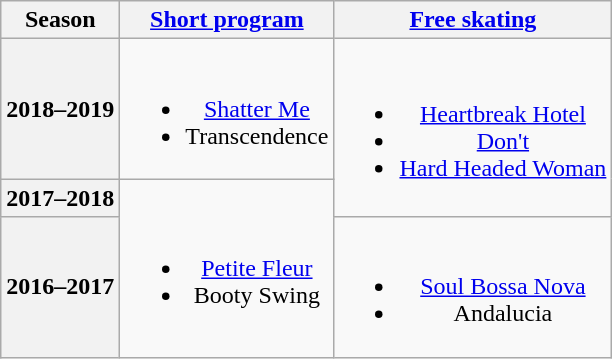<table class=wikitable style=text-align:center>
<tr>
<th>Season</th>
<th><a href='#'>Short program</a></th>
<th><a href='#'>Free skating</a></th>
</tr>
<tr>
<th>2018–2019 <br> </th>
<td><br><ul><li><a href='#'>Shatter Me</a> <br></li><li>Transcendence <br></li></ul></td>
<td rowspan=2><br><ul><li><a href='#'>Heartbreak Hotel</a> <br></li><li><a href='#'>Don't</a> <br></li><li><a href='#'>Hard Headed Woman</a> <br></li></ul></td>
</tr>
<tr>
<th>2017–2018 <br> </th>
<td rowspan=2><br><ul><li><a href='#'>Petite Fleur</a> <br></li><li>Booty Swing <br></li></ul></td>
</tr>
<tr>
<th>2016–2017 <br> </th>
<td><br><ul><li><a href='#'>Soul Bossa Nova</a> <br></li><li>Andalucia <br></li></ul></td>
</tr>
</table>
